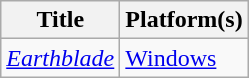<table class="wikitable plainrowheaders">
<tr>
<th scope="col">Title</th>
<th scope="col">Platform(s)</th>
</tr>
<tr>
<td><em><a href='#'>Earthblade</a></em></td>
<td><a href='#'>Windows</a></td>
</tr>
</table>
